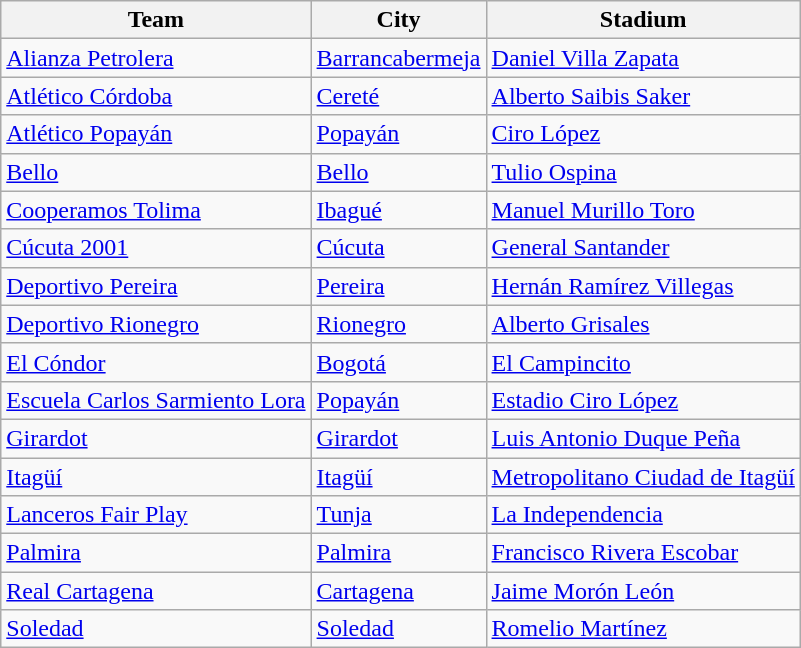<table class="wikitable sortable">
<tr>
<th>Team</th>
<th>City</th>
<th>Stadium</th>
</tr>
<tr>
<td><a href='#'>Alianza Petrolera</a></td>
<td><a href='#'>Barrancabermeja</a></td>
<td><a href='#'>Daniel Villa Zapata</a></td>
</tr>
<tr>
<td><a href='#'>Atlético Córdoba</a></td>
<td><a href='#'>Cereté</a></td>
<td><a href='#'>Alberto Saibis Saker</a></td>
</tr>
<tr>
<td><a href='#'>Atlético Popayán</a></td>
<td><a href='#'>Popayán</a></td>
<td><a href='#'>Ciro López</a></td>
</tr>
<tr>
<td><a href='#'>Bello</a></td>
<td><a href='#'>Bello</a></td>
<td><a href='#'>Tulio Ospina</a></td>
</tr>
<tr>
<td><a href='#'>Cooperamos Tolima</a></td>
<td><a href='#'>Ibagué</a></td>
<td><a href='#'>Manuel Murillo Toro</a></td>
</tr>
<tr>
<td><a href='#'>Cúcuta 2001</a></td>
<td><a href='#'>Cúcuta</a></td>
<td><a href='#'>General Santander</a></td>
</tr>
<tr>
<td><a href='#'>Deportivo Pereira</a></td>
<td><a href='#'>Pereira</a></td>
<td><a href='#'>Hernán Ramírez Villegas</a></td>
</tr>
<tr>
<td><a href='#'>Deportivo Rionegro</a></td>
<td><a href='#'>Rionegro</a></td>
<td><a href='#'>Alberto Grisales</a></td>
</tr>
<tr>
<td><a href='#'>El Cóndor</a></td>
<td><a href='#'>Bogotá</a></td>
<td><a href='#'>El Campincito</a></td>
</tr>
<tr>
<td><a href='#'>Escuela Carlos Sarmiento Lora</a></td>
<td><a href='#'>Popayán</a></td>
<td><a href='#'>Estadio Ciro López</a></td>
</tr>
<tr>
<td><a href='#'>Girardot</a></td>
<td><a href='#'>Girardot</a></td>
<td><a href='#'>Luis Antonio Duque Peña</a></td>
</tr>
<tr>
<td><a href='#'>Itagüí</a></td>
<td><a href='#'>Itagüí</a></td>
<td><a href='#'>Metropolitano Ciudad de Itagüí</a></td>
</tr>
<tr>
<td><a href='#'>Lanceros Fair Play</a></td>
<td><a href='#'>Tunja</a></td>
<td><a href='#'>La Independencia</a></td>
</tr>
<tr>
<td><a href='#'>Palmira</a></td>
<td><a href='#'>Palmira</a></td>
<td><a href='#'>Francisco Rivera Escobar</a></td>
</tr>
<tr>
<td><a href='#'>Real Cartagena</a></td>
<td><a href='#'>Cartagena</a></td>
<td><a href='#'>Jaime Morón León</a></td>
</tr>
<tr>
<td><a href='#'>Soledad</a></td>
<td><a href='#'>Soledad</a></td>
<td><a href='#'>Romelio Martínez</a></td>
</tr>
</table>
